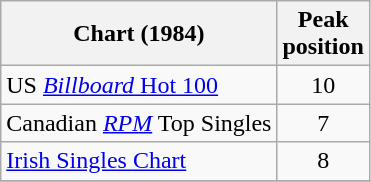<table class="wikitable sortable">
<tr>
<th>Chart (1984)</th>
<th align="center">Peak<br>position</th>
</tr>
<tr>
<td>US <a href='#'><em>Billboard</em> Hot 100</a></td>
<td align="center">10</td>
</tr>
<tr>
<td>Canadian <a href='#'><em>RPM</em></a> Top Singles</td>
<td align="center">7</td>
</tr>
<tr>
<td><a href='#'>Irish Singles Chart</a></td>
<td align="center">8</td>
</tr>
<tr>
</tr>
</table>
